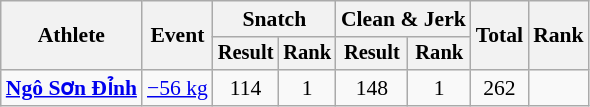<table class="wikitable" style="font-size:90%">
<tr>
<th rowspan="2">Athlete</th>
<th rowspan="2">Event</th>
<th colspan="2">Snatch</th>
<th colspan="2">Clean & Jerk</th>
<th rowspan="2">Total</th>
<th rowspan="2">Rank</th>
</tr>
<tr style="font-size:95%">
<th>Result</th>
<th>Rank</th>
<th>Result</th>
<th>Rank</th>
</tr>
<tr align=center>
<td align=left><strong><a href='#'>Ngô Sơn Đỉnh</a></strong></td>
<td align=left><a href='#'>−56 kg</a></td>
<td>114</td>
<td>1</td>
<td>148</td>
<td>1</td>
<td>262</td>
<td></td>
</tr>
</table>
